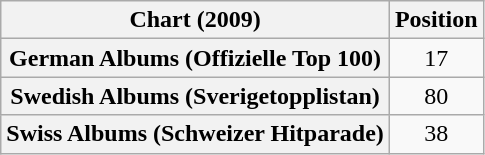<table class="wikitable plainrowheaders" style="text-align:center">
<tr>
<th scope="col">Chart (2009)</th>
<th scope="col">Position</th>
</tr>
<tr>
<th scope="row">German Albums (Offizielle Top 100)</th>
<td>17</td>
</tr>
<tr>
<th scope="row">Swedish Albums (Sverigetopplistan)</th>
<td>80</td>
</tr>
<tr>
<th scope="row">Swiss Albums (Schweizer Hitparade)</th>
<td>38</td>
</tr>
</table>
